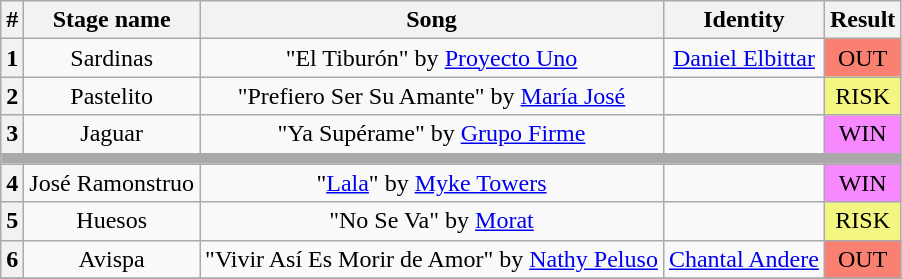<table class="wikitable plainrowheaders" style="text-align: center;">
<tr>
<th>#</th>
<th>Stage name</th>
<th>Song</th>
<th>Identity</th>
<th>Result</th>
</tr>
<tr>
<th>1</th>
<td>Sardinas</td>
<td>"El Tiburón" by <a href='#'>Proyecto Uno</a></td>
<td><a href='#'>Daniel Elbittar</a></td>
<td bgcolor=salmon>OUT</td>
</tr>
<tr>
<th>2</th>
<td>Pastelito</td>
<td>"Prefiero Ser Su Amante" by <a href='#'>María José</a></td>
<td></td>
<td bgcolor=#F3F781>RISK</td>
</tr>
<tr>
<th>3</th>
<td>Jaguar</td>
<td>"Ya Supérame" by <a href='#'>Grupo Firme</a></td>
<td></td>
<td bgcolor=#F888FD>WIN</td>
</tr>
<tr>
<td colspan="5" style="background:darkgray"></td>
</tr>
<tr>
<th>4</th>
<td>José Ramonstruo</td>
<td>"<a href='#'>Lala</a>" by <a href='#'>Myke Towers</a></td>
<td></td>
<td bgcolor=#F888FD>WIN</td>
</tr>
<tr>
<th>5</th>
<td>Huesos</td>
<td>"No Se Va" by <a href='#'>Morat</a></td>
<td></td>
<td bgcolor=#F3F781>RISK</td>
</tr>
<tr>
<th>6</th>
<td>Avispa</td>
<td>"Vivir Así Es Morir de Amor" by <a href='#'>Nathy Peluso</a></td>
<td><a href='#'>Chantal Andere</a></td>
<td bgcolor=salmon>OUT</td>
</tr>
<tr>
</tr>
</table>
